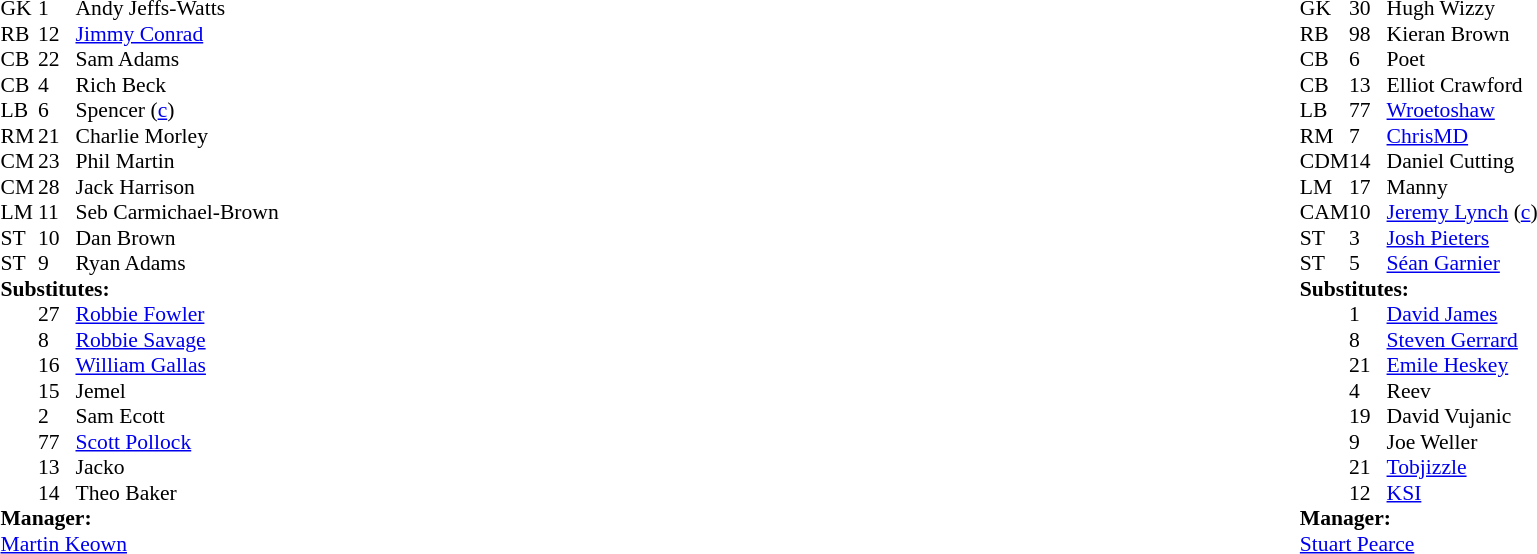<table width="100%">
<tr>
<td valign="top" width="50%"><br><table style="font-size: 90%" cellspacing="0" cellpadding="0">
<tr>
<th width=25></th>
<th width=25></th>
</tr>
<tr>
<td>GK</td>
<td>1</td>
<td>Andy Jeffs-Watts</td>
<td></td>
</tr>
<tr>
<td>RB</td>
<td>12</td>
<td><a href='#'>Jimmy Conrad</a></td>
<td></td>
</tr>
<tr>
<td>CB</td>
<td>22</td>
<td>Sam Adams</td>
<td></td>
</tr>
<tr>
<td>CB</td>
<td>4</td>
<td>Rich Beck</td>
<td></td>
</tr>
<tr>
<td>LB</td>
<td>6</td>
<td>Spencer (<a href='#'>c</a>)</td>
<td></td>
</tr>
<tr>
<td>RM</td>
<td>21</td>
<td>Charlie Morley</td>
<td></td>
</tr>
<tr>
<td>CM</td>
<td>23</td>
<td>Phil Martin</td>
<td></td>
</tr>
<tr>
<td>CM</td>
<td>28</td>
<td>Jack Harrison</td>
<td></td>
</tr>
<tr>
<td>LM</td>
<td>11</td>
<td>Seb Carmichael-Brown</td>
<td></td>
</tr>
<tr>
<td>ST</td>
<td>10</td>
<td>Dan Brown</td>
<td></td>
</tr>
<tr>
<td>ST</td>
<td>9</td>
<td>Ryan Adams</td>
<td></td>
</tr>
<tr>
<td colspan="3"><strong>Substitutes:</strong></td>
<td></td>
</tr>
<tr>
<td></td>
<td>27</td>
<td><a href='#'>Robbie Fowler</a></td>
<td></td>
</tr>
<tr>
<td></td>
<td>8</td>
<td><a href='#'>Robbie Savage</a></td>
<td></td>
</tr>
<tr>
<td></td>
<td>16</td>
<td><a href='#'>William Gallas</a></td>
<td></td>
</tr>
<tr>
<td></td>
<td>15</td>
<td>Jemel</td>
<td></td>
</tr>
<tr>
<td></td>
<td>2</td>
<td>Sam Ecott</td>
<td></td>
</tr>
<tr>
<td></td>
<td>77</td>
<td><a href='#'>Scott Pollock</a></td>
<td></td>
</tr>
<tr>
<td></td>
<td>13</td>
<td>Jacko</td>
<td></td>
</tr>
<tr>
<td></td>
<td>14</td>
<td>Theo Baker</td>
<td></td>
</tr>
<tr>
<td colspan="3"><strong>Manager:</strong></td>
<td></td>
</tr>
<tr>
<td colspan="3"><a href='#'>Martin Keown</a></td>
<td></td>
</tr>
</table>
</td>
<td valign="top"></td>
<td valign="top" width="50%"><br><table style="font-size: 90%" cellspacing="0" cellpadding="0" align=center>
<tr>
<th width=25></th>
<th width=25></th>
</tr>
<tr>
<td>GK</td>
<td>30</td>
<td>Hugh Wizzy</td>
<td></td>
</tr>
<tr>
<td>RB</td>
<td>98</td>
<td>Kieran Brown</td>
<td></td>
</tr>
<tr>
<td>CB</td>
<td>6</td>
<td>Poet</td>
<td></td>
</tr>
<tr>
<td>CB</td>
<td>13</td>
<td>Elliot Crawford</td>
<td></td>
</tr>
<tr>
<td>LB</td>
<td>77</td>
<td><a href='#'>Wroetoshaw</a></td>
<td></td>
</tr>
<tr>
<td>RM</td>
<td>7</td>
<td><a href='#'>ChrisMD</a></td>
<td></td>
</tr>
<tr>
<td>CDM</td>
<td>14</td>
<td>Daniel Cutting</td>
<td></td>
</tr>
<tr>
<td>LM</td>
<td>17</td>
<td>Manny</td>
<td></td>
</tr>
<tr>
<td>CAM</td>
<td>10</td>
<td><a href='#'>Jeremy Lynch</a> (<a href='#'>c</a>)</td>
<td></td>
</tr>
<tr>
<td>ST</td>
<td>3</td>
<td><a href='#'>Josh Pieters</a></td>
<td></td>
</tr>
<tr>
<td>ST</td>
<td>5</td>
<td><a href='#'>Séan Garnier</a></td>
<td></td>
</tr>
<tr>
<td colspan="3"><strong>Substitutes:</strong></td>
<td></td>
</tr>
<tr>
<td></td>
<td>1</td>
<td><a href='#'>David James</a></td>
<td></td>
</tr>
<tr>
<td></td>
<td>8</td>
<td><a href='#'>Steven Gerrard</a></td>
<td></td>
</tr>
<tr>
<td></td>
<td>21</td>
<td><a href='#'>Emile Heskey</a></td>
<td></td>
</tr>
<tr>
<td></td>
<td>4</td>
<td>Reev</td>
<td></td>
</tr>
<tr>
<td></td>
<td>19</td>
<td>David Vujanic</td>
<td></td>
</tr>
<tr>
<td></td>
<td>9</td>
<td>Joe Weller</td>
<td></td>
</tr>
<tr>
<td></td>
<td>21</td>
<td><a href='#'>Tobjizzle</a></td>
<td></td>
</tr>
<tr>
<td></td>
<td>12</td>
<td><a href='#'>KSI</a></td>
<td></td>
</tr>
<tr>
<td colspan="3"><strong>Manager:</strong></td>
<td></td>
</tr>
<tr>
<td colspan="3"><a href='#'>Stuart Pearce</a></td>
<td></td>
</tr>
</table>
</td>
</tr>
</table>
